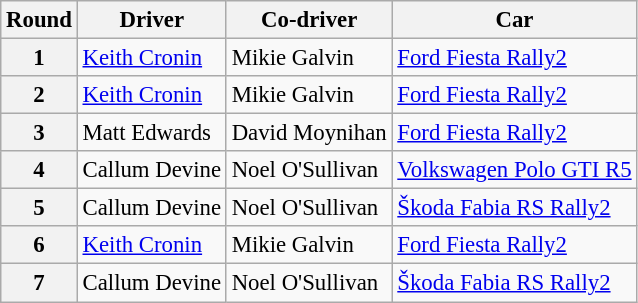<table class="wikitable" style="font-size: 95%;">
<tr>
<th>Round</th>
<th>Driver</th>
<th>Co-driver</th>
<th>Car</th>
</tr>
<tr>
<th>1</th>
<td><a href='#'>Keith Cronin</a></td>
<td>Mikie Galvin</td>
<td><a href='#'>Ford Fiesta Rally2</a></td>
</tr>
<tr>
<th>2</th>
<td><a href='#'>Keith Cronin</a></td>
<td>Mikie Galvin</td>
<td><a href='#'>Ford Fiesta Rally2</a></td>
</tr>
<tr>
<th>3</th>
<td>Matt Edwards</td>
<td>David Moynihan</td>
<td><a href='#'>Ford Fiesta Rally2</a></td>
</tr>
<tr>
<th>4</th>
<td>Callum Devine</td>
<td>Noel O'Sullivan</td>
<td><a href='#'>Volkswagen Polo GTI R5</a></td>
</tr>
<tr>
<th>5</th>
<td>Callum Devine</td>
<td>Noel O'Sullivan</td>
<td><a href='#'>Škoda Fabia RS Rally2</a></td>
</tr>
<tr>
<th>6</th>
<td><a href='#'>Keith Cronin</a></td>
<td>Mikie Galvin</td>
<td><a href='#'>Ford Fiesta Rally2</a></td>
</tr>
<tr>
<th>7</th>
<td>Callum Devine</td>
<td>Noel O'Sullivan</td>
<td><a href='#'>Škoda Fabia RS Rally2</a></td>
</tr>
</table>
